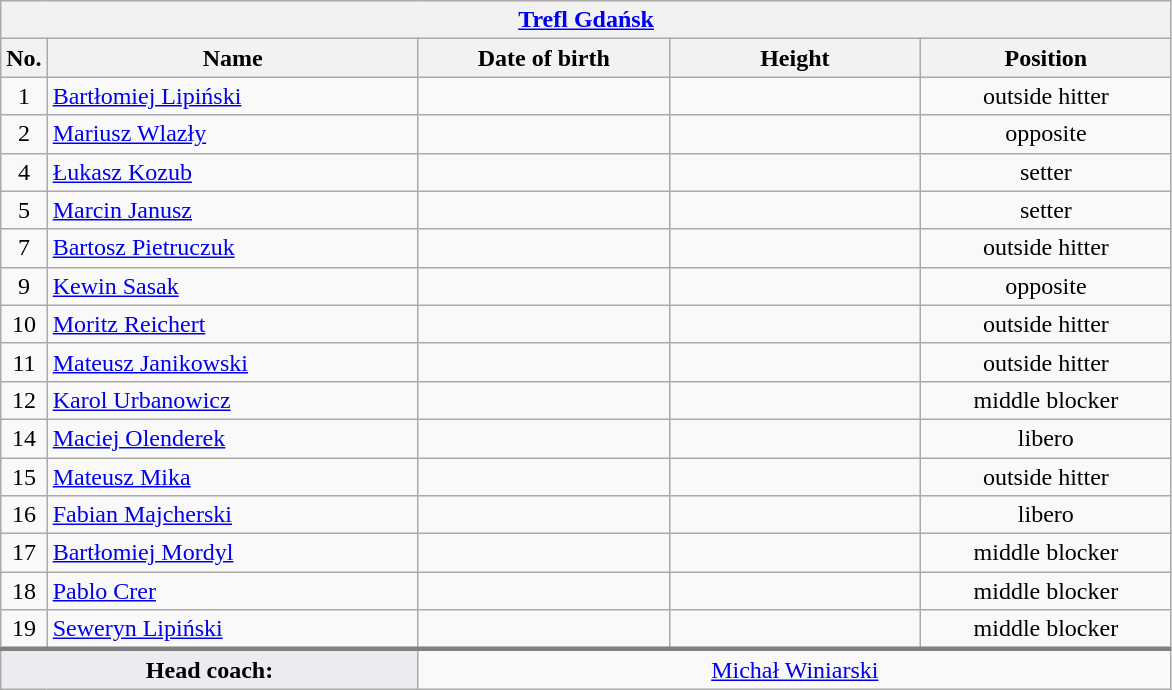<table class="wikitable collapsible collapsed" style="font-size:100%; text-align:center">
<tr>
<th colspan=5 style="width:30em"><a href='#'>Trefl Gdańsk</a></th>
</tr>
<tr>
<th>No.</th>
<th style="width:15em">Name</th>
<th style="width:10em">Date of birth</th>
<th style="width:10em">Height</th>
<th style="width:10em">Position</th>
</tr>
<tr>
<td>1</td>
<td align=left> <a href='#'>Bartłomiej Lipiński</a></td>
<td align=right></td>
<td></td>
<td>outside hitter</td>
</tr>
<tr>
<td>2</td>
<td align=left> <a href='#'>Mariusz Wlazły</a></td>
<td align=right></td>
<td></td>
<td>opposite</td>
</tr>
<tr>
<td>4</td>
<td align=left> <a href='#'>Łukasz Kozub</a></td>
<td align=right></td>
<td></td>
<td>setter</td>
</tr>
<tr>
<td>5</td>
<td align=left> <a href='#'>Marcin Janusz</a></td>
<td align=right></td>
<td></td>
<td>setter</td>
</tr>
<tr>
<td>7</td>
<td align=left> <a href='#'>Bartosz Pietruczuk</a></td>
<td align=right></td>
<td></td>
<td>outside hitter</td>
</tr>
<tr>
<td>9</td>
<td align=left> <a href='#'>Kewin Sasak</a></td>
<td align=right></td>
<td></td>
<td>opposite</td>
</tr>
<tr>
<td>10</td>
<td align=left> <a href='#'>Moritz Reichert</a></td>
<td align=right></td>
<td></td>
<td>outside hitter</td>
</tr>
<tr>
<td>11</td>
<td align=left> <a href='#'>Mateusz Janikowski</a></td>
<td align=right></td>
<td></td>
<td>outside hitter</td>
</tr>
<tr>
<td>12</td>
<td align=left> <a href='#'>Karol Urbanowicz</a></td>
<td align=right></td>
<td></td>
<td>middle blocker</td>
</tr>
<tr>
<td>14</td>
<td align=left> <a href='#'>Maciej Olenderek</a></td>
<td align=right></td>
<td></td>
<td>libero</td>
</tr>
<tr>
<td>15</td>
<td align=left> <a href='#'>Mateusz Mika</a></td>
<td align=right></td>
<td></td>
<td>outside hitter</td>
</tr>
<tr>
<td>16</td>
<td align=left> <a href='#'>Fabian Majcherski</a></td>
<td align=right></td>
<td></td>
<td>libero</td>
</tr>
<tr>
<td>17</td>
<td align=left> <a href='#'>Bartłomiej Mordyl</a></td>
<td align=right></td>
<td></td>
<td>middle blocker</td>
</tr>
<tr>
<td>18</td>
<td align=left> <a href='#'>Pablo Crer</a></td>
<td align=right></td>
<td></td>
<td>middle blocker</td>
</tr>
<tr>
<td>19</td>
<td align=left> <a href='#'>Seweryn Lipiński</a></td>
<td align=right></td>
<td></td>
<td>middle blocker</td>
</tr>
<tr style="border-top: 3px solid grey">
<td colspan=2 style="background:#EAECF0"><strong>Head coach:</strong></td>
<td colspan=3> <a href='#'>Michał Winiarski</a></td>
</tr>
</table>
